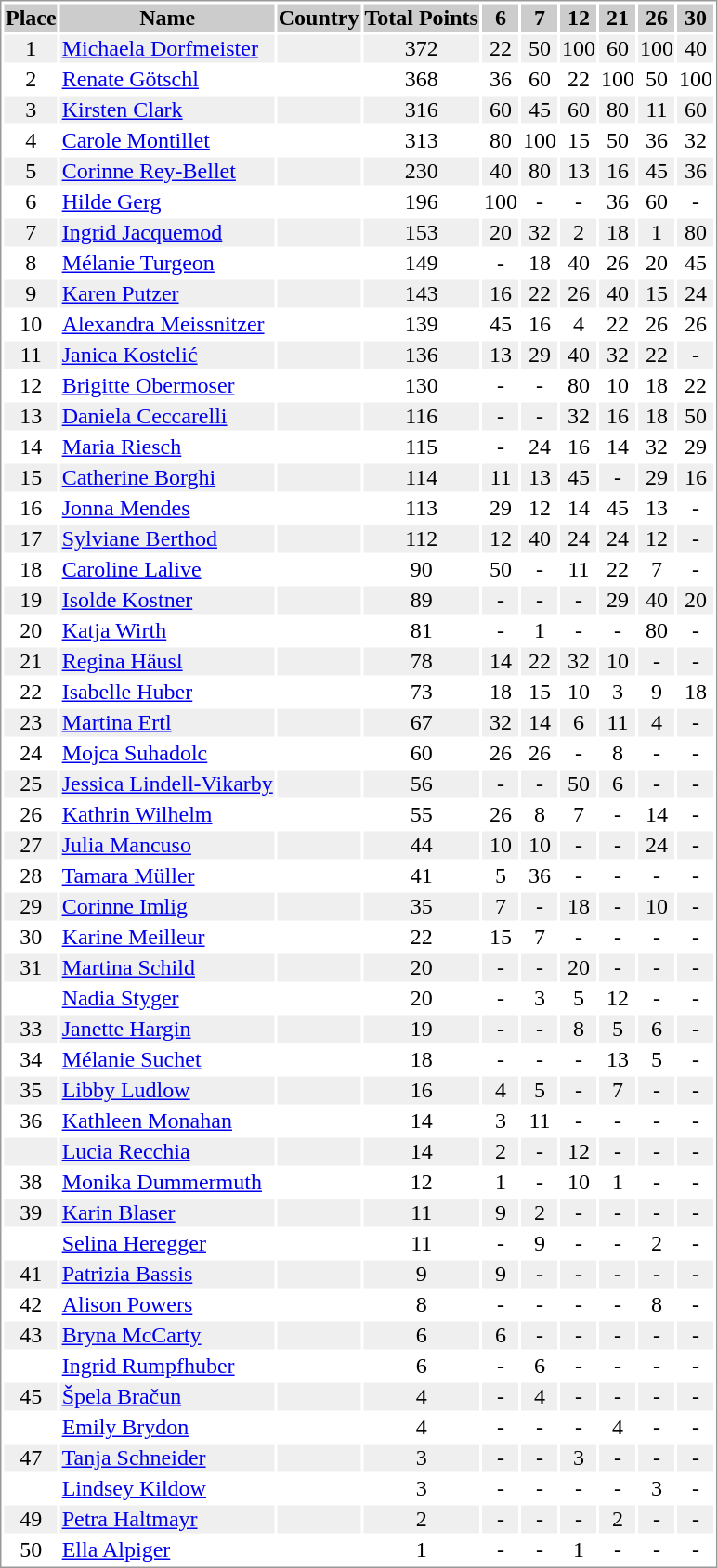<table border="0" style="border: 1px solid #999; background-color:#FFFFFF; text-align:center">
<tr align="center" bgcolor="#CCCCCC">
<th>Place</th>
<th>Name</th>
<th>Country</th>
<th>Total Points</th>
<th>6</th>
<th>7</th>
<th>12</th>
<th>21</th>
<th>26</th>
<th>30</th>
</tr>
<tr bgcolor="#EFEFEF">
<td>1</td>
<td align="left"><a href='#'>Michaela Dorfmeister</a></td>
<td align="left"></td>
<td>372</td>
<td>22</td>
<td>50</td>
<td>100</td>
<td>60</td>
<td>100</td>
<td>40</td>
</tr>
<tr>
<td>2</td>
<td align="left"><a href='#'>Renate Götschl</a></td>
<td align="left"></td>
<td>368</td>
<td>36</td>
<td>60</td>
<td>22</td>
<td>100</td>
<td>50</td>
<td>100</td>
</tr>
<tr bgcolor="#EFEFEF">
<td>3</td>
<td align="left"><a href='#'>Kirsten Clark</a></td>
<td align="left"></td>
<td>316</td>
<td>60</td>
<td>45</td>
<td>60</td>
<td>80</td>
<td>11</td>
<td>60</td>
</tr>
<tr>
<td>4</td>
<td align="left"><a href='#'>Carole Montillet</a></td>
<td align="left"></td>
<td>313</td>
<td>80</td>
<td>100</td>
<td>15</td>
<td>50</td>
<td>36</td>
<td>32</td>
</tr>
<tr bgcolor="#EFEFEF">
<td>5</td>
<td align="left"><a href='#'>Corinne Rey-Bellet</a></td>
<td align="left"></td>
<td>230</td>
<td>40</td>
<td>80</td>
<td>13</td>
<td>16</td>
<td>45</td>
<td>36</td>
</tr>
<tr>
<td>6</td>
<td align="left"><a href='#'>Hilde Gerg</a></td>
<td align="left"></td>
<td>196</td>
<td>100</td>
<td>-</td>
<td>-</td>
<td>36</td>
<td>60</td>
<td>-</td>
</tr>
<tr bgcolor="#EFEFEF">
<td>7</td>
<td align="left"><a href='#'>Ingrid Jacquemod</a></td>
<td align="left"></td>
<td>153</td>
<td>20</td>
<td>32</td>
<td>2</td>
<td>18</td>
<td>1</td>
<td>80</td>
</tr>
<tr>
<td>8</td>
<td align="left"><a href='#'>Mélanie Turgeon</a></td>
<td align="left"></td>
<td>149</td>
<td>-</td>
<td>18</td>
<td>40</td>
<td>26</td>
<td>20</td>
<td>45</td>
</tr>
<tr bgcolor="#EFEFEF">
<td>9</td>
<td align="left"><a href='#'>Karen Putzer</a></td>
<td align="left"></td>
<td>143</td>
<td>16</td>
<td>22</td>
<td>26</td>
<td>40</td>
<td>15</td>
<td>24</td>
</tr>
<tr>
<td>10</td>
<td align="left"><a href='#'>Alexandra Meissnitzer</a></td>
<td align="left"></td>
<td>139</td>
<td>45</td>
<td>16</td>
<td>4</td>
<td>22</td>
<td>26</td>
<td>26</td>
</tr>
<tr bgcolor="#EFEFEF">
<td>11</td>
<td align="left"><a href='#'>Janica Kostelić</a></td>
<td align="left"></td>
<td>136</td>
<td>13</td>
<td>29</td>
<td>40</td>
<td>32</td>
<td>22</td>
<td>-</td>
</tr>
<tr>
<td>12</td>
<td align="left"><a href='#'>Brigitte Obermoser</a></td>
<td align="left"></td>
<td>130</td>
<td>-</td>
<td>-</td>
<td>80</td>
<td>10</td>
<td>18</td>
<td>22</td>
</tr>
<tr bgcolor="#EFEFEF">
<td>13</td>
<td align="left"><a href='#'>Daniela Ceccarelli</a></td>
<td align="left"></td>
<td>116</td>
<td>-</td>
<td>-</td>
<td>32</td>
<td>16</td>
<td>18</td>
<td>50</td>
</tr>
<tr>
<td>14</td>
<td align="left"><a href='#'>Maria Riesch</a></td>
<td align="left"></td>
<td>115</td>
<td>-</td>
<td>24</td>
<td>16</td>
<td>14</td>
<td>32</td>
<td>29</td>
</tr>
<tr bgcolor="#EFEFEF">
<td>15</td>
<td align="left"><a href='#'>Catherine Borghi</a></td>
<td align="left"></td>
<td>114</td>
<td>11</td>
<td>13</td>
<td>45</td>
<td>-</td>
<td>29</td>
<td>16</td>
</tr>
<tr>
<td>16</td>
<td align="left"><a href='#'>Jonna Mendes</a></td>
<td align="left"></td>
<td>113</td>
<td>29</td>
<td>12</td>
<td>14</td>
<td>45</td>
<td>13</td>
<td>-</td>
</tr>
<tr bgcolor="#EFEFEF">
<td>17</td>
<td align="left"><a href='#'>Sylviane Berthod</a></td>
<td align="left"></td>
<td>112</td>
<td>12</td>
<td>40</td>
<td>24</td>
<td>24</td>
<td>12</td>
<td>-</td>
</tr>
<tr>
<td>18</td>
<td align="left"><a href='#'>Caroline Lalive</a></td>
<td align="left"></td>
<td>90</td>
<td>50</td>
<td>-</td>
<td>11</td>
<td>22</td>
<td>7</td>
<td>-</td>
</tr>
<tr bgcolor="#EFEFEF">
<td>19</td>
<td align="left"><a href='#'>Isolde Kostner</a></td>
<td align="left"></td>
<td>89</td>
<td>-</td>
<td>-</td>
<td>-</td>
<td>29</td>
<td>40</td>
<td>20</td>
</tr>
<tr>
<td>20</td>
<td align="left"><a href='#'>Katja Wirth</a></td>
<td align="left"></td>
<td>81</td>
<td>-</td>
<td>1</td>
<td>-</td>
<td>-</td>
<td>80</td>
<td>-</td>
</tr>
<tr bgcolor="#EFEFEF">
<td>21</td>
<td align="left"><a href='#'>Regina Häusl</a></td>
<td align="left"></td>
<td>78</td>
<td>14</td>
<td>22</td>
<td>32</td>
<td>10</td>
<td>-</td>
<td>-</td>
</tr>
<tr>
<td>22</td>
<td align="left"><a href='#'>Isabelle Huber</a></td>
<td align="left"></td>
<td>73</td>
<td>18</td>
<td>15</td>
<td>10</td>
<td>3</td>
<td>9</td>
<td>18</td>
</tr>
<tr bgcolor="#EFEFEF">
<td>23</td>
<td align="left"><a href='#'>Martina Ertl</a></td>
<td align="left"></td>
<td>67</td>
<td>32</td>
<td>14</td>
<td>6</td>
<td>11</td>
<td>4</td>
<td>-</td>
</tr>
<tr>
<td>24</td>
<td align="left"><a href='#'>Mojca Suhadolc</a></td>
<td align="left"></td>
<td>60</td>
<td>26</td>
<td>26</td>
<td>-</td>
<td>8</td>
<td>-</td>
<td>-</td>
</tr>
<tr bgcolor="#EFEFEF">
<td>25</td>
<td align="left"><a href='#'>Jessica Lindell-Vikarby</a></td>
<td align="left"></td>
<td>56</td>
<td>-</td>
<td>-</td>
<td>50</td>
<td>6</td>
<td>-</td>
<td>-</td>
</tr>
<tr>
<td>26</td>
<td align="left"><a href='#'>Kathrin Wilhelm</a></td>
<td align="left"></td>
<td>55</td>
<td>26</td>
<td>8</td>
<td>7</td>
<td>-</td>
<td>14</td>
<td>-</td>
</tr>
<tr bgcolor="#EFEFEF">
<td>27</td>
<td align="left"><a href='#'>Julia Mancuso</a></td>
<td align="left"></td>
<td>44</td>
<td>10</td>
<td>10</td>
<td>-</td>
<td>-</td>
<td>24</td>
<td>-</td>
</tr>
<tr>
<td>28</td>
<td align="left"><a href='#'>Tamara Müller</a></td>
<td align="left"></td>
<td>41</td>
<td>5</td>
<td>36</td>
<td>-</td>
<td>-</td>
<td>-</td>
<td>-</td>
</tr>
<tr bgcolor="#EFEFEF">
<td>29</td>
<td align="left"><a href='#'>Corinne Imlig</a></td>
<td align="left"></td>
<td>35</td>
<td>7</td>
<td>-</td>
<td>18</td>
<td>-</td>
<td>10</td>
<td>-</td>
</tr>
<tr>
<td>30</td>
<td align="left"><a href='#'>Karine Meilleur</a></td>
<td align="left"></td>
<td>22</td>
<td>15</td>
<td>7</td>
<td>-</td>
<td>-</td>
<td>-</td>
<td>-</td>
</tr>
<tr bgcolor="#EFEFEF">
<td>31</td>
<td align="left"><a href='#'>Martina Schild</a></td>
<td align="left"></td>
<td>20</td>
<td>-</td>
<td>-</td>
<td>20</td>
<td>-</td>
<td>-</td>
<td>-</td>
</tr>
<tr>
<td></td>
<td align="left"><a href='#'>Nadia Styger</a></td>
<td align="left"></td>
<td>20</td>
<td>-</td>
<td>3</td>
<td>5</td>
<td>12</td>
<td>-</td>
<td>-</td>
</tr>
<tr bgcolor="#EFEFEF">
<td>33</td>
<td align="left"><a href='#'>Janette Hargin</a></td>
<td align="left"></td>
<td>19</td>
<td>-</td>
<td>-</td>
<td>8</td>
<td>5</td>
<td>6</td>
<td>-</td>
</tr>
<tr>
<td>34</td>
<td align="left"><a href='#'>Mélanie Suchet</a></td>
<td align="left"></td>
<td>18</td>
<td>-</td>
<td>-</td>
<td>-</td>
<td>13</td>
<td>5</td>
<td>-</td>
</tr>
<tr bgcolor="#EFEFEF">
<td>35</td>
<td align="left"><a href='#'>Libby Ludlow</a></td>
<td align="left"></td>
<td>16</td>
<td>4</td>
<td>5</td>
<td>-</td>
<td>7</td>
<td>-</td>
<td>-</td>
</tr>
<tr>
<td>36</td>
<td align="left"><a href='#'>Kathleen Monahan</a></td>
<td align="left"></td>
<td>14</td>
<td>3</td>
<td>11</td>
<td>-</td>
<td>-</td>
<td>-</td>
<td>-</td>
</tr>
<tr bgcolor="#EFEFEF">
<td></td>
<td align="left"><a href='#'>Lucia Recchia</a></td>
<td align="left"></td>
<td>14</td>
<td>2</td>
<td>-</td>
<td>12</td>
<td>-</td>
<td>-</td>
<td>-</td>
</tr>
<tr>
<td>38</td>
<td align="left"><a href='#'>Monika Dummermuth</a></td>
<td align="left"></td>
<td>12</td>
<td>1</td>
<td>-</td>
<td>10</td>
<td>1</td>
<td>-</td>
<td>-</td>
</tr>
<tr bgcolor="#EFEFEF">
<td>39</td>
<td align="left"><a href='#'>Karin Blaser</a></td>
<td align="left"></td>
<td>11</td>
<td>9</td>
<td>2</td>
<td>-</td>
<td>-</td>
<td>-</td>
<td>-</td>
</tr>
<tr>
<td></td>
<td align="left"><a href='#'>Selina Heregger</a></td>
<td align="left"></td>
<td>11</td>
<td>-</td>
<td>9</td>
<td>-</td>
<td>-</td>
<td>2</td>
<td>-</td>
</tr>
<tr bgcolor="#EFEFEF">
<td>41</td>
<td align="left"><a href='#'>Patrizia Bassis</a></td>
<td align="left"></td>
<td>9</td>
<td>9</td>
<td>-</td>
<td>-</td>
<td>-</td>
<td>-</td>
<td>-</td>
</tr>
<tr>
<td>42</td>
<td align="left"><a href='#'>Alison Powers</a></td>
<td align="left"></td>
<td>8</td>
<td>-</td>
<td>-</td>
<td>-</td>
<td>-</td>
<td>8</td>
<td>-</td>
</tr>
<tr bgcolor="#EFEFEF">
<td>43</td>
<td align="left"><a href='#'>Bryna McCarty</a></td>
<td align="left"></td>
<td>6</td>
<td>6</td>
<td>-</td>
<td>-</td>
<td>-</td>
<td>-</td>
<td>-</td>
</tr>
<tr>
<td></td>
<td align="left"><a href='#'>Ingrid Rumpfhuber</a></td>
<td align="left"></td>
<td>6</td>
<td>-</td>
<td>6</td>
<td>-</td>
<td>-</td>
<td>-</td>
<td>-</td>
</tr>
<tr bgcolor="#EFEFEF">
<td>45</td>
<td align="left"><a href='#'>Špela Bračun</a></td>
<td align="left"></td>
<td>4</td>
<td>-</td>
<td>4</td>
<td>-</td>
<td>-</td>
<td>-</td>
<td>-</td>
</tr>
<tr>
<td></td>
<td align="left"><a href='#'>Emily Brydon</a></td>
<td align="left"></td>
<td>4</td>
<td>-</td>
<td>-</td>
<td>-</td>
<td>4</td>
<td>-</td>
<td>-</td>
</tr>
<tr bgcolor="#EFEFEF">
<td>47</td>
<td align="left"><a href='#'>Tanja Schneider</a></td>
<td align="left"></td>
<td>3</td>
<td>-</td>
<td>-</td>
<td>3</td>
<td>-</td>
<td>-</td>
<td>-</td>
</tr>
<tr>
<td></td>
<td align="left"><a href='#'>Lindsey Kildow</a></td>
<td align="left"></td>
<td>3</td>
<td>-</td>
<td>-</td>
<td>-</td>
<td>-</td>
<td>3</td>
<td>-</td>
</tr>
<tr bgcolor="#EFEFEF">
<td>49</td>
<td align="left"><a href='#'>Petra Haltmayr</a></td>
<td align="left"></td>
<td>2</td>
<td>-</td>
<td>-</td>
<td>-</td>
<td>2</td>
<td>-</td>
<td>-</td>
</tr>
<tr>
<td>50</td>
<td align="left"><a href='#'>Ella Alpiger</a></td>
<td align="left"></td>
<td>1</td>
<td>-</td>
<td>-</td>
<td>1</td>
<td>-</td>
<td>-</td>
<td>-</td>
</tr>
</table>
